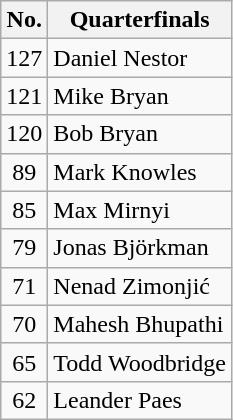<table class="wikitable nowrap" style="text-align:center; display:inline-table">
<tr>
<th scope="col" style="width:20">No.</th>
<th scope="col">Quarterfinals</th>
</tr>
<tr>
<td>127</td>
<td style="text-align: left;"> Daniel Nestor</td>
</tr>
<tr>
<td>121</td>
<td style="text-align: left;"> Mike Bryan</td>
</tr>
<tr>
<td>120</td>
<td style="text-align: left;"> Bob Bryan</td>
</tr>
<tr>
<td>89</td>
<td style="text-align: left;"> Mark Knowles</td>
</tr>
<tr>
<td>85</td>
<td style="text-align: left;"> Max Mirnyi</td>
</tr>
<tr>
<td>79</td>
<td style="text-align: left;"> Jonas Björkman</td>
</tr>
<tr>
<td>71</td>
<td style="text-align: left;"> Nenad Zimonjić</td>
</tr>
<tr>
<td>70</td>
<td style="text-align: left;"> Mahesh Bhupathi</td>
</tr>
<tr>
<td>65</td>
<td style="text-align: left;"> Todd Woodbridge</td>
</tr>
<tr>
<td>62</td>
<td style="text-align: left;"> Leander Paes</td>
</tr>
</table>
